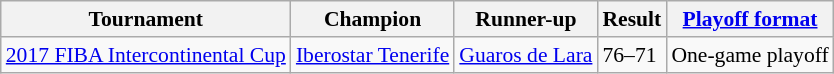<table class=wikitable style="font-size:90%;">
<tr>
<th>Tournament</th>
<th><strong>Champion</strong></th>
<th>Runner-up</th>
<th>Result</th>
<th><a href='#'>Playoff format</a></th>
</tr>
<tr>
<td><a href='#'>2017 FIBA Intercontinental Cup</a></td>
<td> <a href='#'>Iberostar Tenerife</a></td>
<td> <a href='#'>Guaros de Lara</a></td>
<td>76–71</td>
<td>One-game playoff</td>
</tr>
</table>
